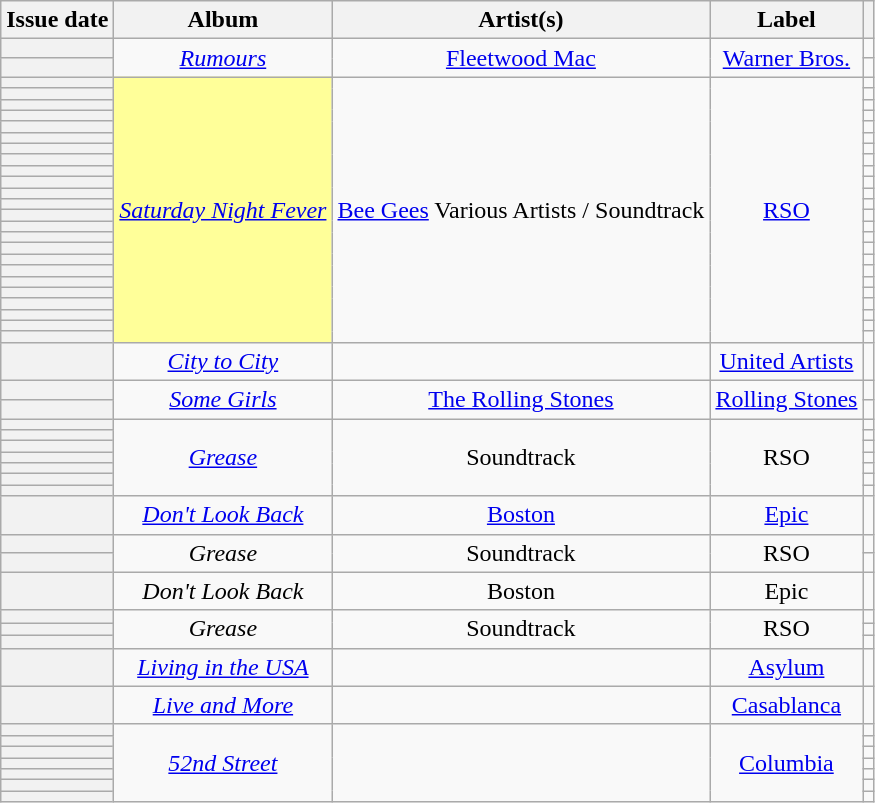<table class="wikitable sortable plainrowheaders" style="text-align: center">
<tr>
<th scope=col>Issue date</th>
<th scope=col>Album</th>
<th scope=col>Artist(s)</th>
<th scope=col>Label</th>
<th scope=col class="unsortable"></th>
</tr>
<tr>
<th scope="row"></th>
<td style="text-align: center;" rowspan=2><em><a href='#'>Rumours</a></em></td>
<td style="text-align: center;" rowspan=2><a href='#'>Fleetwood Mac</a></td>
<td style="text-align: center;" rowspan=2><a href='#'>Warner Bros.</a></td>
<td align="center"></td>
</tr>
<tr>
<th scope="row"></th>
<td align="center"></td>
</tr>
<tr>
<th scope="row"></th>
<td bgcolor=#FFFF99 style="text-align: center;" rowspan=24><em><a href='#'>Saturday Night Fever</a></em> </td>
<td style="text-align: center;" rowspan=24><a href='#'>Bee Gees</a> Various Artists / Soundtrack</td>
<td style="text-align: center;" rowspan=24><a href='#'>RSO</a></td>
<td align="center"></td>
</tr>
<tr>
<th scope="row"></th>
<td align="center"></td>
</tr>
<tr>
<th scope="row"></th>
<td align="center"></td>
</tr>
<tr>
<th scope="row"></th>
<td align="center"></td>
</tr>
<tr>
<th scope="row"></th>
<td align="center"></td>
</tr>
<tr>
<th scope="row"></th>
<td align="center"></td>
</tr>
<tr>
<th scope="row"></th>
<td align="center"></td>
</tr>
<tr>
<th scope="row"></th>
<td align="center"></td>
</tr>
<tr>
<th scope="row"></th>
<td align="center"></td>
</tr>
<tr>
<th scope="row"></th>
<td align="center"></td>
</tr>
<tr>
<th scope="row"></th>
<td align="center"></td>
</tr>
<tr>
<th scope="row"></th>
<td align="center"></td>
</tr>
<tr>
<th scope="row"></th>
<td align="center"></td>
</tr>
<tr>
<th scope="row"></th>
<td align="center"></td>
</tr>
<tr>
<th scope="row"></th>
<td align="center"></td>
</tr>
<tr>
<th scope="row"></th>
<td align="center"></td>
</tr>
<tr>
<th scope="row"></th>
<td align="center"></td>
</tr>
<tr>
<th scope="row"></th>
<td align="center"></td>
</tr>
<tr>
<th scope="row"></th>
<td align="center"></td>
</tr>
<tr>
<th scope="row"></th>
<td align="center"></td>
</tr>
<tr>
<th scope="row"></th>
<td align="center"></td>
</tr>
<tr>
<th scope="row"></th>
<td align="center"></td>
</tr>
<tr>
<th scope="row"></th>
<td align="center"></td>
</tr>
<tr>
<th scope="row"></th>
<td align="center"></td>
</tr>
<tr>
<th scope="row"></th>
<td style="text-align: center;"><em><a href='#'>City to City</a></em></td>
<td style="text-align: center;"></td>
<td style="text-align: center;"><a href='#'>United Artists</a></td>
<td align="center"></td>
</tr>
<tr>
<th scope="row"></th>
<td style="text-align: center;" rowspan=2><em><a href='#'>Some Girls</a></em></td>
<td style="text-align: center;" rowspan=2 data-sort-value="Rolling Stones, The"><a href='#'>The Rolling Stones</a></td>
<td style="text-align: center;" rowspan=2><a href='#'>Rolling Stones</a></td>
<td align="center"></td>
</tr>
<tr>
<th scope="row"></th>
<td align="center"></td>
</tr>
<tr>
<th scope="row"></th>
<td style="text-align: center;" rowspan=7><em><a href='#'>Grease</a></em></td>
<td style="text-align: center;" rowspan=7>Soundtrack</td>
<td style="text-align: center;" rowspan=7>RSO</td>
<td align="center"></td>
</tr>
<tr>
<th scope="row"></th>
<td align="center"></td>
</tr>
<tr>
<th scope="row"></th>
<td align="center"></td>
</tr>
<tr>
<th scope="row"></th>
<td align="center"></td>
</tr>
<tr>
<th scope="row"></th>
<td align="center"></td>
</tr>
<tr>
<th scope="row"></th>
<td align="center"></td>
</tr>
<tr>
<th scope="row"></th>
<td align="center"></td>
</tr>
<tr>
<th scope="row"></th>
<td style="text-align: center;"><em><a href='#'>Don't Look Back</a></em></td>
<td style="text-align: center;"><a href='#'>Boston</a></td>
<td style="text-align: center;"><a href='#'>Epic</a></td>
<td align="center"></td>
</tr>
<tr>
<th scope="row"></th>
<td style="text-align: center;" rowspan=2><em>Grease</em></td>
<td style="text-align: center;" rowspan=2>Soundtrack</td>
<td style="text-align: center;" rowspan=2>RSO</td>
<td align="center"></td>
</tr>
<tr>
<th scope="row"></th>
<td align="center"></td>
</tr>
<tr>
<th scope="row"></th>
<td style="text-align: center;"><em>Don't Look Back</em></td>
<td style="text-align: center;">Boston</td>
<td style="text-align: center;">Epic</td>
<td align="center"></td>
</tr>
<tr>
<th scope="row"></th>
<td style="text-align: center;" rowspan=3><em>Grease</em></td>
<td style="text-align: center;" rowspan=3>Soundtrack</td>
<td style="text-align: center;" rowspan=3>RSO</td>
<td align="center"></td>
</tr>
<tr>
<th scope="row"></th>
<td align="center"></td>
</tr>
<tr>
<th scope="row"></th>
<td align="center"></td>
</tr>
<tr>
<th scope="row"></th>
<td style="text-align: center;"><em><a href='#'>Living in the USA</a></em></td>
<td style="text-align: center;"></td>
<td style="text-align: center;"><a href='#'>Asylum</a></td>
<td align="center"></td>
</tr>
<tr>
<th scope="row"></th>
<td style="text-align: center;"><em><a href='#'>Live and More</a></em></td>
<td style="text-align: center;"></td>
<td style="text-align: center;"><a href='#'>Casablanca</a></td>
<td align="center"></td>
</tr>
<tr>
<th scope="row"></th>
<td style="text-align: center;" rowspan=7><em><a href='#'>52nd Street</a></em></td>
<td style="text-align: center;" rowspan=7></td>
<td style="text-align: center;" rowspan=7><a href='#'>Columbia</a></td>
<td align="center"></td>
</tr>
<tr>
<th scope="row"></th>
<td align="center"></td>
</tr>
<tr>
<th scope="row"></th>
<td align="center"></td>
</tr>
<tr>
<th scope="row"></th>
<td align="center"></td>
</tr>
<tr>
<th scope="row"></th>
<td align="center"></td>
</tr>
<tr>
<th scope="row"></th>
<td align="center"></td>
</tr>
<tr>
<th scope="row"></th>
<td align="center"></td>
</tr>
</table>
